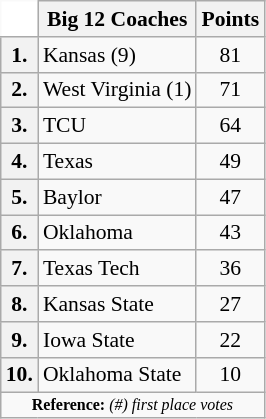<table class="wikitable" style="white-space:nowrap; font-size:90%;">
<tr>
<td ! colspan=1 style="background:white; border-top-style:hidden; border-left-style:hidden;"></td>
<th>Big 12 Coaches</th>
<th>Points</th>
</tr>
<tr>
<th>1.</th>
<td>Kansas (9)</td>
<td align="center">81</td>
</tr>
<tr>
<th>2.</th>
<td>West Virginia (1)</td>
<td align="center">71</td>
</tr>
<tr>
<th>3.</th>
<td>TCU</td>
<td align="center">64</td>
</tr>
<tr>
<th>4.</th>
<td>Texas</td>
<td align="center">49</td>
</tr>
<tr>
<th>5.</th>
<td>Baylor</td>
<td align="center">47</td>
</tr>
<tr>
<th>6.</th>
<td>Oklahoma</td>
<td align="center">43</td>
</tr>
<tr>
<th>7.</th>
<td>Texas Tech</td>
<td align="center">36</td>
</tr>
<tr>
<th>8.</th>
<td>Kansas State</td>
<td align="center">27</td>
</tr>
<tr>
<th>9.</th>
<td>Iowa State</td>
<td align="center">22</td>
</tr>
<tr>
<th>10.</th>
<td>Oklahoma State</td>
<td align="center">10</td>
</tr>
<tr>
<td colspan="4"  style="font-size:8pt; text-align:center;"><strong>Reference: </strong> <em>(#) first place votes</em></td>
</tr>
</table>
